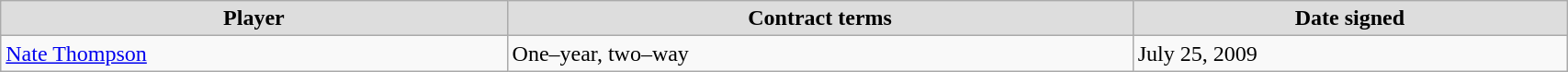<table class="wikitable" width=90%>
<tr align="center"  bgcolor="#dddddd">
<td><strong>Player</strong></td>
<td><strong>Contract terms</strong></td>
<td><strong>Date signed</strong></td>
</tr>
<tr>
<td><a href='#'>Nate Thompson</a></td>
<td>One–year, two–way</td>
<td>July 25, 2009</td>
</tr>
</table>
